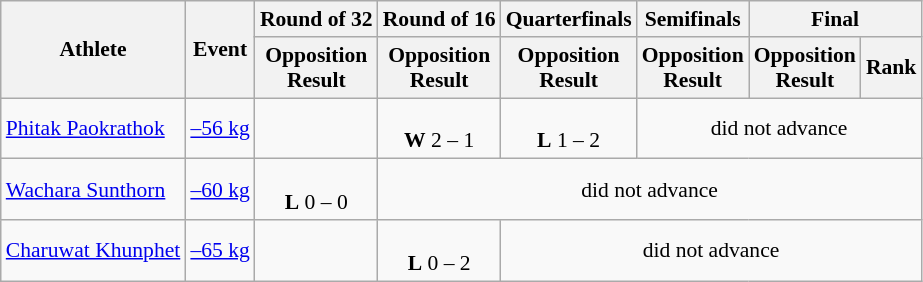<table class="wikitable" border="1" style="font-size:90%">
<tr>
<th rowspan=2>Athlete</th>
<th rowspan=2>Event</th>
<th>Round of 32</th>
<th>Round of 16</th>
<th>Quarterfinals</th>
<th>Semifinals</th>
<th colspan=2>Final</th>
</tr>
<tr>
<th>Opposition<br>Result</th>
<th>Opposition<br>Result</th>
<th>Opposition<br>Result</th>
<th>Opposition<br>Result</th>
<th>Opposition<br>Result</th>
<th>Rank</th>
</tr>
<tr align=center>
<td align=left><a href='#'>Phitak Paokrathok</a></td>
<td align=left><a href='#'>–56 kg</a></td>
<td></td>
<td> <br> <strong>W</strong> 2 – 1</td>
<td> <br> <strong>L</strong> 1 – 2</td>
<td colspan=5>did not advance</td>
</tr>
<tr align=center>
<td align=left><a href='#'>Wachara Sunthorn</a></td>
<td align=left><a href='#'>–60 kg</a></td>
<td> <br> <strong>L</strong> 0 – 0</td>
<td colspan=5>did not advance</td>
</tr>
<tr align=center>
<td align=left><a href='#'>Charuwat Khunphet</a></td>
<td align=left><a href='#'>–65 kg</a></td>
<td></td>
<td> <br> <strong>L</strong> 0 – 2</td>
<td colspan=5>did not advance</td>
</tr>
</table>
